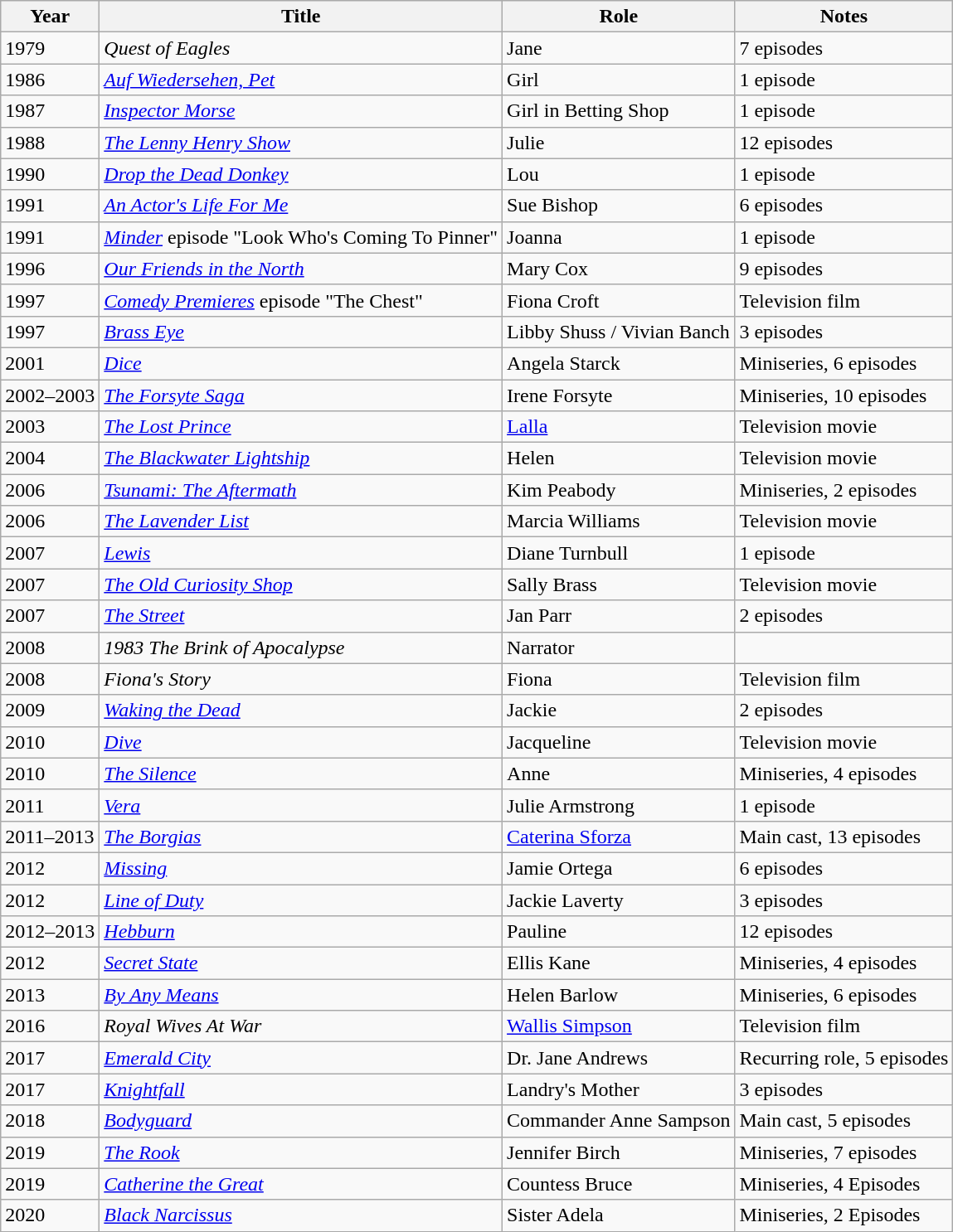<table class="wikitable sortable">
<tr>
<th>Year</th>
<th>Title</th>
<th>Role</th>
<th>Notes</th>
</tr>
<tr>
<td>1979</td>
<td><em>Quest of Eagles</em></td>
<td>Jane</td>
<td>7 episodes</td>
</tr>
<tr>
<td>1986</td>
<td><em><a href='#'>Auf Wiedersehen, Pet</a></em></td>
<td>Girl</td>
<td>1 episode</td>
</tr>
<tr>
<td>1987</td>
<td><em><a href='#'>Inspector Morse</a></em></td>
<td>Girl in Betting Shop</td>
<td>1 episode</td>
</tr>
<tr>
<td>1988</td>
<td><em><a href='#'>The Lenny Henry Show</a></em></td>
<td>Julie</td>
<td>12 episodes</td>
</tr>
<tr>
<td>1990</td>
<td><em><a href='#'>Drop the Dead Donkey</a></em></td>
<td>Lou</td>
<td>1 episode</td>
</tr>
<tr>
<td>1991</td>
<td><em><a href='#'>An Actor's Life For Me</a></em></td>
<td>Sue Bishop</td>
<td>6 episodes</td>
</tr>
<tr>
<td>1991</td>
<td><em><a href='#'>Minder</a></em> episode "Look Who's Coming To Pinner"</td>
<td>Joanna</td>
<td>1 episode</td>
</tr>
<tr>
<td>1996</td>
<td><em><a href='#'>Our Friends in the North</a></em></td>
<td>Mary Cox</td>
<td>9 episodes</td>
</tr>
<tr>
<td>1997</td>
<td><em><a href='#'>Comedy Premieres</a></em> episode "The Chest"</td>
<td>Fiona Croft</td>
<td>Television film</td>
</tr>
<tr>
<td>1997</td>
<td><em><a href='#'>Brass Eye</a></em></td>
<td>Libby Shuss / Vivian Banch</td>
<td>3 episodes</td>
</tr>
<tr>
<td>2001</td>
<td><em><a href='#'>Dice</a></em></td>
<td>Angela Starck</td>
<td>Miniseries, 6 episodes</td>
</tr>
<tr>
<td>2002–2003</td>
<td><em><a href='#'>The Forsyte Saga</a></em></td>
<td>Irene Forsyte</td>
<td>Miniseries, 10 episodes</td>
</tr>
<tr>
<td>2003</td>
<td><em><a href='#'>The Lost Prince</a></em></td>
<td><a href='#'>Lalla</a></td>
<td>Television movie</td>
</tr>
<tr>
<td>2004</td>
<td><em><a href='#'>The Blackwater Lightship</a></em></td>
<td>Helen</td>
<td>Television movie</td>
</tr>
<tr>
<td>2006</td>
<td><em><a href='#'>Tsunami: The Aftermath</a></em></td>
<td>Kim Peabody</td>
<td>Miniseries, 2 episodes</td>
</tr>
<tr>
<td>2006</td>
<td><em><a href='#'>The Lavender List</a></em></td>
<td>Marcia Williams</td>
<td>Television movie</td>
</tr>
<tr>
<td>2007</td>
<td><em><a href='#'>Lewis</a></em></td>
<td>Diane Turnbull</td>
<td>1 episode</td>
</tr>
<tr>
<td>2007</td>
<td><em><a href='#'>The Old Curiosity Shop</a></em></td>
<td>Sally Brass</td>
<td>Television movie</td>
</tr>
<tr>
<td>2007</td>
<td><em><a href='#'>The Street</a></em></td>
<td>Jan Parr</td>
<td>2 episodes</td>
</tr>
<tr>
<td>2008</td>
<td><em>1983 The Brink of Apocalypse</em></td>
<td>Narrator</td>
<td></td>
</tr>
<tr>
<td>2008</td>
<td><em>Fiona's Story</em></td>
<td>Fiona</td>
<td>Television film</td>
</tr>
<tr>
<td>2009</td>
<td><em><a href='#'>Waking the Dead</a></em></td>
<td>Jackie</td>
<td>2 episodes</td>
</tr>
<tr>
<td>2010</td>
<td><em><a href='#'>Dive</a></em></td>
<td>Jacqueline</td>
<td>Television movie</td>
</tr>
<tr>
<td>2010</td>
<td><em><a href='#'>The Silence</a></em></td>
<td>Anne</td>
<td>Miniseries, 4 episodes</td>
</tr>
<tr>
<td>2011</td>
<td><em><a href='#'>Vera</a></em></td>
<td>Julie Armstrong</td>
<td>1 episode</td>
</tr>
<tr>
<td>2011–2013</td>
<td><em><a href='#'>The Borgias</a></em></td>
<td><a href='#'>Caterina Sforza</a></td>
<td>Main cast, 13 episodes</td>
</tr>
<tr>
<td>2012</td>
<td><em><a href='#'>Missing</a></em></td>
<td>Jamie Ortega</td>
<td>6 episodes</td>
</tr>
<tr>
<td>2012</td>
<td><em><a href='#'>Line of Duty</a></em></td>
<td>Jackie Laverty</td>
<td>3 episodes</td>
</tr>
<tr>
<td>2012–2013</td>
<td><em><a href='#'>Hebburn</a></em></td>
<td>Pauline</td>
<td>12 episodes</td>
</tr>
<tr>
<td>2012</td>
<td><em><a href='#'>Secret State</a></em></td>
<td>Ellis Kane</td>
<td>Miniseries, 4 episodes</td>
</tr>
<tr>
<td>2013</td>
<td><em><a href='#'>By Any Means</a></em></td>
<td>Helen Barlow</td>
<td>Miniseries, 6 episodes</td>
</tr>
<tr>
<td>2016</td>
<td><em>Royal Wives At War</em></td>
<td><a href='#'>Wallis Simpson</a></td>
<td>Television film</td>
</tr>
<tr>
<td>2017</td>
<td><em><a href='#'>Emerald City</a></em></td>
<td>Dr. Jane Andrews</td>
<td>Recurring role, 5 episodes</td>
</tr>
<tr>
<td>2017</td>
<td><em><a href='#'>Knightfall</a></em></td>
<td>Landry's Mother</td>
<td>3 episodes</td>
</tr>
<tr>
<td>2018</td>
<td><em><a href='#'>Bodyguard</a></em></td>
<td>Commander Anne Sampson</td>
<td>Main cast, 5 episodes</td>
</tr>
<tr>
<td>2019</td>
<td><em><a href='#'>The Rook</a></em></td>
<td>Jennifer Birch</td>
<td>Miniseries, 7 episodes</td>
</tr>
<tr>
<td>2019</td>
<td><em><a href='#'>Catherine the Great</a></em></td>
<td>Countess Bruce</td>
<td>Miniseries, 4 Episodes</td>
</tr>
<tr>
<td>2020</td>
<td><em><a href='#'>Black Narcissus</a></em></td>
<td>Sister Adela</td>
<td>Miniseries, 2 Episodes</td>
</tr>
</table>
